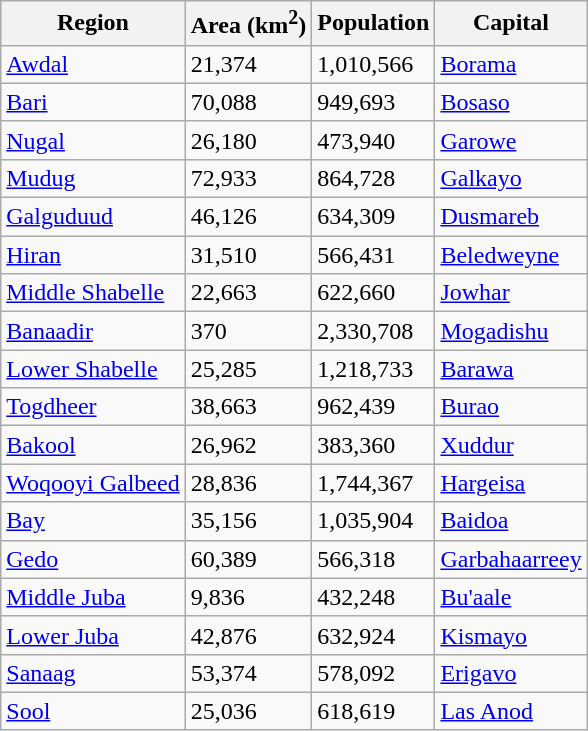<table class="wikitable sortable">
<tr>
<th>Region</th>
<th>Area (km<sup>2</sup>)</th>
<th>Population</th>
<th>Capital</th>
</tr>
<tr>
<td><a href='#'>Awdal</a></td>
<td>21,374</td>
<td>1,010,566</td>
<td><a href='#'>Borama</a></td>
</tr>
<tr>
<td><a href='#'>Bari</a></td>
<td>70,088</td>
<td>949,693</td>
<td><a href='#'>Bosaso</a></td>
</tr>
<tr>
<td><a href='#'>Nugal</a></td>
<td>26,180</td>
<td>473,940</td>
<td><a href='#'>Garowe</a></td>
</tr>
<tr>
<td><a href='#'>Mudug</a></td>
<td>72,933</td>
<td>864,728</td>
<td><a href='#'>Galkayo</a></td>
</tr>
<tr>
<td><a href='#'>Galguduud</a></td>
<td>46,126</td>
<td>634,309</td>
<td><a href='#'>Dusmareb</a></td>
</tr>
<tr>
<td><a href='#'>Hiran</a></td>
<td>31,510</td>
<td>566,431</td>
<td><a href='#'>Beledweyne</a></td>
</tr>
<tr>
<td><a href='#'>Middle Shabelle</a></td>
<td>22,663</td>
<td>622,660</td>
<td><a href='#'>Jowhar</a></td>
</tr>
<tr>
<td><a href='#'>Banaadir</a></td>
<td>370</td>
<td>2,330,708</td>
<td><a href='#'>Mogadishu</a></td>
</tr>
<tr>
<td><a href='#'>Lower Shabelle</a></td>
<td>25,285</td>
<td>1,218,733</td>
<td><a href='#'>Barawa</a></td>
</tr>
<tr>
<td><a href='#'>Togdheer</a></td>
<td>38,663</td>
<td>962,439</td>
<td><a href='#'>Burao</a></td>
</tr>
<tr>
<td><a href='#'>Bakool</a></td>
<td>26,962</td>
<td>383,360</td>
<td><a href='#'>Xuddur</a></td>
</tr>
<tr>
<td><a href='#'>Woqooyi Galbeed</a></td>
<td>28,836</td>
<td>1,744,367</td>
<td><a href='#'>Hargeisa</a></td>
</tr>
<tr>
<td><a href='#'>Bay</a></td>
<td>35,156</td>
<td>1,035,904</td>
<td><a href='#'>Baidoa</a></td>
</tr>
<tr>
<td><a href='#'>Gedo</a></td>
<td>60,389</td>
<td>566,318</td>
<td><a href='#'>Garbahaarreey</a></td>
</tr>
<tr>
<td><a href='#'>Middle Juba</a></td>
<td>9,836</td>
<td>432,248</td>
<td><a href='#'>Bu'aale</a></td>
</tr>
<tr>
<td><a href='#'>Lower Juba</a></td>
<td>42,876</td>
<td>632,924</td>
<td><a href='#'>Kismayo</a></td>
</tr>
<tr>
<td><a href='#'>Sanaag</a></td>
<td>53,374</td>
<td>578,092</td>
<td><a href='#'>Erigavo</a></td>
</tr>
<tr>
<td><a href='#'>Sool</a></td>
<td>25,036</td>
<td>618,619</td>
<td><a href='#'>Las Anod</a></td>
</tr>
</table>
